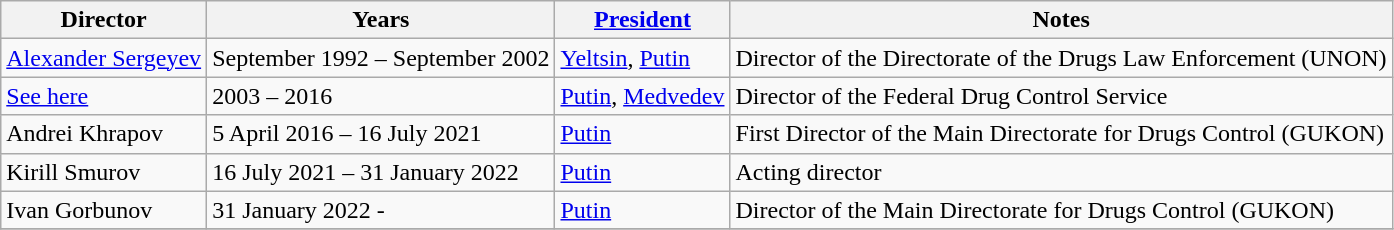<table class="wikitable">
<tr>
<th>Director</th>
<th>Years</th>
<th><a href='#'>President</a></th>
<th>Notes</th>
</tr>
<tr>
<td><a href='#'>Alexander Sergeyev</a></td>
<td>September 1992 – September 2002</td>
<td><a href='#'>Yeltsin</a>, <a href='#'>Putin</a></td>
<td>Director of the Directorate of the Drugs Law Enforcement (UNON)</td>
</tr>
<tr>
<td><a href='#'>See here</a></td>
<td>2003 – 2016</td>
<td><a href='#'>Putin</a>, <a href='#'>Medvedev</a></td>
<td>Director of the Federal Drug Control Service</td>
</tr>
<tr>
<td>Andrei Khrapov</td>
<td>5 April 2016 – 16 July 2021</td>
<td><a href='#'>Putin</a></td>
<td>First Director of the Main Directorate for Drugs Control (GUKON)</td>
</tr>
<tr>
<td>Kirill Smurov</td>
<td>16 July 2021 – 31 January 2022</td>
<td><a href='#'>Putin</a></td>
<td>Acting director</td>
</tr>
<tr>
<td>Ivan Gorbunov</td>
<td>31 January 2022 -</td>
<td><a href='#'>Putin</a></td>
<td>Director of the Main Directorate for Drugs Control (GUKON)</td>
</tr>
<tr>
</tr>
</table>
